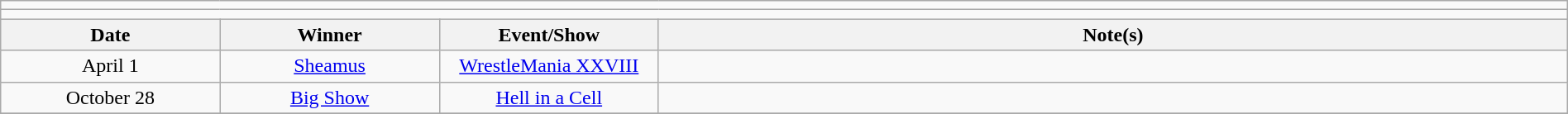<table class="wikitable" style="text-align:center; width:100%;">
<tr>
<td colspan="5"></td>
</tr>
<tr>
<td colspan="5"><strong></strong></td>
</tr>
<tr>
<th width=14%>Date</th>
<th width=14%>Winner</th>
<th width=14%>Event/Show</th>
<th width=58%>Note(s)</th>
</tr>
<tr>
<td>April 1</td>
<td><a href='#'>Sheamus</a></td>
<td><a href='#'>WrestleMania XXVIII</a></td>
<td></td>
</tr>
<tr>
<td>October 28</td>
<td><a href='#'>Big Show</a></td>
<td><a href='#'>Hell in a Cell</a></td>
<td></td>
</tr>
<tr>
</tr>
</table>
